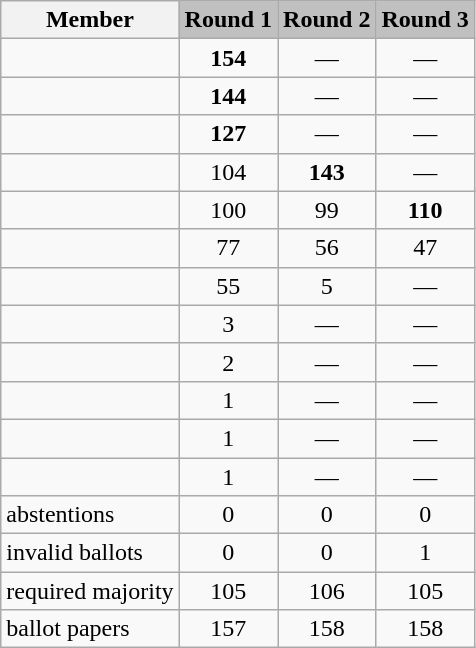<table class="wikitable collapsible">
<tr>
<th>Member</th>
<td style="background:silver;"><strong>Round 1</strong></td>
<td style="background:silver;"><strong>Round 2</strong></td>
<td style="background:silver;"><strong>Round 3</strong></td>
</tr>
<tr>
<td></td>
<td style="text-align:center;"><strong>154</strong></td>
<td style="text-align:center;">—</td>
<td style="text-align:center;">—</td>
</tr>
<tr>
<td></td>
<td style="text-align:center;"><strong>144</strong></td>
<td style="text-align:center;">—</td>
<td style="text-align:center;">—</td>
</tr>
<tr>
<td></td>
<td style="text-align:center;"><strong>127</strong></td>
<td style="text-align:center;">—</td>
<td style="text-align:center;">—</td>
</tr>
<tr>
<td></td>
<td style="text-align:center;">104</td>
<td style="text-align:center;"><strong>143</strong></td>
<td style="text-align:center;">—</td>
</tr>
<tr>
<td></td>
<td style="text-align:center;">100</td>
<td style="text-align:center;">99</td>
<td style="text-align:center;"><strong>110</strong></td>
</tr>
<tr>
<td></td>
<td style="text-align:center;">77</td>
<td style="text-align:center;">56</td>
<td style="text-align:center;">47</td>
</tr>
<tr>
<td></td>
<td style="text-align:center;">55</td>
<td style="text-align:center;">5</td>
<td style="text-align:center;">—</td>
</tr>
<tr>
<td></td>
<td style="text-align:center;">3</td>
<td style="text-align:center;">—</td>
<td style="text-align:center;">—</td>
</tr>
<tr>
<td></td>
<td style="text-align:center;">2</td>
<td style="text-align:center;">—</td>
<td style="text-align:center;">—</td>
</tr>
<tr>
<td></td>
<td style="text-align:center;">1</td>
<td style="text-align:center;">—</td>
<td style="text-align:center;">—</td>
</tr>
<tr>
<td></td>
<td style="text-align:center;">1</td>
<td style="text-align:center;">—</td>
<td style="text-align:center;">—</td>
</tr>
<tr>
<td></td>
<td style="text-align:center;">1</td>
<td style="text-align:center;">—</td>
<td style="text-align:center;">—</td>
</tr>
<tr>
<td>abstentions</td>
<td style="text-align:center;">0</td>
<td style="text-align:center;">0</td>
<td style="text-align:center;">0</td>
</tr>
<tr>
<td>invalid ballots</td>
<td style="text-align:center;">0</td>
<td style="text-align:center;">0</td>
<td style="text-align:center;">1</td>
</tr>
<tr>
<td>required majority</td>
<td style="text-align:center;">105</td>
<td style="text-align:center;">106</td>
<td style="text-align:center;">105</td>
</tr>
<tr>
<td>ballot papers</td>
<td style="text-align:center;">157</td>
<td style="text-align:center;">158</td>
<td style="text-align:center;">158</td>
</tr>
</table>
